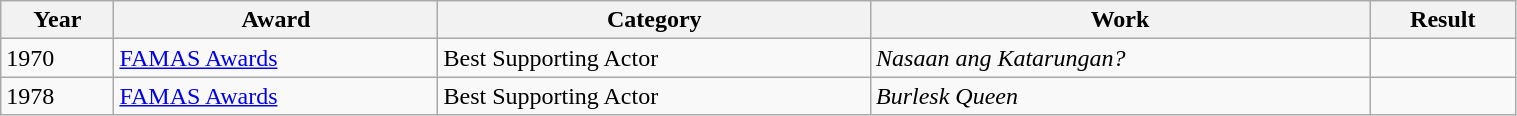<table class="wikitable" style="width:80%">
<tr>
<th>Year</th>
<th>Award</th>
<th>Category</th>
<th>Work</th>
<th>Result</th>
</tr>
<tr>
<td>1970</td>
<td><a href='#'>FAMAS Awards</a></td>
<td>Best Supporting Actor</td>
<td><em>Nasaan ang Katarungan?</em></td>
<td></td>
</tr>
<tr>
<td>1978</td>
<td><a href='#'>FAMAS Awards</a></td>
<td>Best Supporting Actor</td>
<td><em>Burlesk Queen</em></td>
<td></td>
</tr>
</table>
